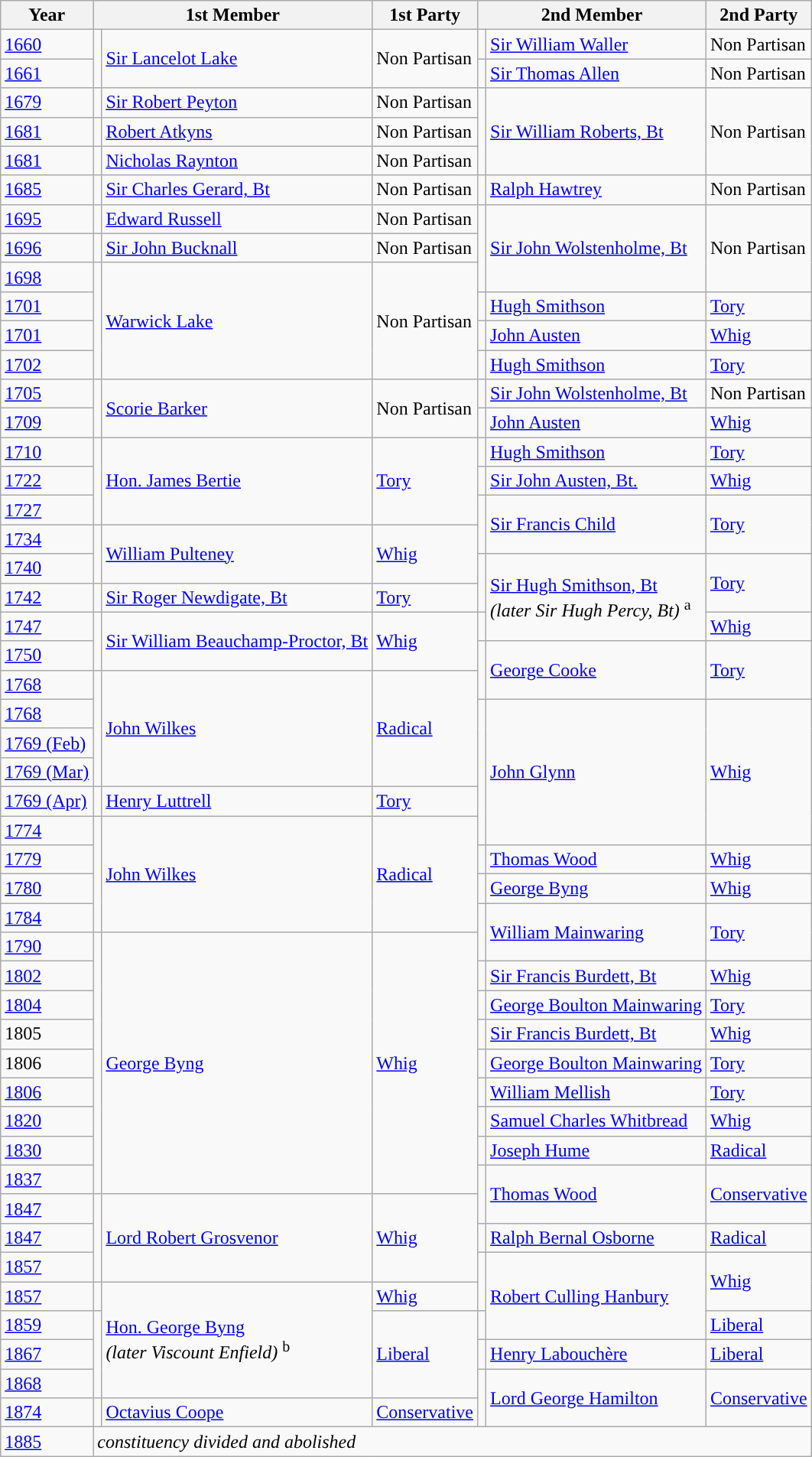<table class="wikitable">
<tr>
<th>Year</th>
<th colspan="2">1st Member</th>
<th>1st Party</th>
<th colspan="2">2nd Member</th>
<th>2nd Party</th>
</tr>
<tr>
<td><a href='#'>1660</a></td>
<td rowspan="2" style="color:inherit;background-color: "></td>
<td rowspan="2"><a href='#'>Sir Lancelot Lake</a></td>
<td rowspan="2">Non Partisan</td>
<td style="color:inherit;background-color: "></td>
<td><a href='#'>Sir William Waller</a></td>
<td>Non Partisan</td>
</tr>
<tr>
<td><a href='#'>1661</a></td>
<td style="color:inherit;background-color: "></td>
<td><a href='#'>Sir Thomas Allen</a></td>
<td>Non Partisan</td>
</tr>
<tr>
<td><a href='#'>1679</a></td>
<td style="color:inherit;background-color: "></td>
<td><a href='#'>Sir Robert Peyton</a></td>
<td>Non Partisan</td>
<td rowspan="3" style="color:inherit;background-color: "></td>
<td rowspan="3"><a href='#'>Sir William Roberts, Bt</a></td>
<td rowspan="3">Non Partisan</td>
</tr>
<tr>
<td><a href='#'>1681</a></td>
<td style="color:inherit;background-color: "></td>
<td><a href='#'>Robert Atkyns</a></td>
<td>Non Partisan</td>
</tr>
<tr>
<td><a href='#'>1681</a></td>
<td style="color:inherit;background-color: "></td>
<td><a href='#'>Nicholas Raynton</a></td>
<td>Non Partisan</td>
</tr>
<tr>
<td><a href='#'>1685</a></td>
<td style="color:inherit;background-color: "></td>
<td><a href='#'>Sir Charles Gerard, Bt</a></td>
<td>Non Partisan</td>
<td style="color:inherit;background-color: "></td>
<td><a href='#'>Ralph Hawtrey</a></td>
<td>Non Partisan</td>
</tr>
<tr>
<td><a href='#'>1695</a></td>
<td style="color:inherit;background-color: "></td>
<td><a href='#'>Edward Russell</a></td>
<td>Non Partisan</td>
<td rowspan="3" style="color:inherit;background-color: "></td>
<td rowspan="3"><a href='#'>Sir John Wolstenholme, Bt</a></td>
<td rowspan="3">Non Partisan</td>
</tr>
<tr>
<td><a href='#'>1696</a></td>
<td style="color:inherit;background-color: "></td>
<td><a href='#'>Sir John Bucknall</a></td>
<td>Non Partisan</td>
</tr>
<tr>
<td><a href='#'>1698</a></td>
<td rowspan="4" style="color:inherit;background-color: "></td>
<td rowspan="4"><a href='#'>Warwick Lake</a></td>
<td rowspan="4">Non Partisan</td>
</tr>
<tr>
<td><a href='#'>1701</a></td>
<td style="color:inherit;background-color: "></td>
<td><a href='#'>Hugh Smithson</a></td>
<td><a href='#'>Tory</a></td>
</tr>
<tr>
<td><a href='#'>1701</a></td>
<td style="color:inherit;background-color: "></td>
<td><a href='#'>John Austen</a></td>
<td><a href='#'>Whig</a></td>
</tr>
<tr>
<td><a href='#'>1702</a></td>
<td style="color:inherit;background-color: "></td>
<td><a href='#'>Hugh Smithson</a></td>
<td><a href='#'>Tory</a></td>
</tr>
<tr>
<td><a href='#'>1705</a></td>
<td rowspan="2" style="color:inherit;background-color: "></td>
<td rowspan="2"><a href='#'>Scorie Barker</a></td>
<td rowspan="2">Non Partisan</td>
<td style="color:inherit;background-color: "></td>
<td><a href='#'>Sir John Wolstenholme, Bt</a></td>
<td>Non Partisan</td>
</tr>
<tr>
<td><a href='#'>1709</a></td>
<td style="color:inherit;background-color: "></td>
<td><a href='#'>John Austen</a></td>
<td><a href='#'>Whig</a></td>
</tr>
<tr>
<td><a href='#'>1710</a></td>
<td rowspan="3" style="color:inherit;background-color: "></td>
<td rowspan="3"><a href='#'>Hon. James Bertie</a></td>
<td rowspan="3"><a href='#'>Tory</a></td>
<td style="color:inherit;background-color: "></td>
<td><a href='#'>Hugh Smithson</a></td>
<td><a href='#'>Tory</a></td>
</tr>
<tr>
<td><a href='#'>1722</a></td>
<td style="color:inherit;background-color: "></td>
<td><a href='#'>Sir John Austen, Bt.</a></td>
<td><a href='#'>Whig</a></td>
</tr>
<tr>
<td><a href='#'>1727</a></td>
<td rowspan="2" style="color:inherit;background-color: "></td>
<td rowspan="2"><a href='#'>Sir Francis Child</a></td>
<td rowspan="2"><a href='#'>Tory</a></td>
</tr>
<tr>
<td><a href='#'>1734</a></td>
<td rowspan="2" style="color:inherit;background-color: "></td>
<td rowspan="2"><a href='#'>William Pulteney</a></td>
<td rowspan="2"><a href='#'>Whig</a></td>
</tr>
<tr>
<td><a href='#'>1740</a></td>
<td rowspan="2" style="color:inherit;background-color: "></td>
<td rowspan="3"><a href='#'>Sir Hugh Smithson, Bt</a> <br><em>(later Sir Hugh Percy, Bt)</em> <sup>a</sup></td>
<td rowspan="2"><a href='#'>Tory</a></td>
</tr>
<tr>
<td><a href='#'>1742</a></td>
<td style="color:inherit;background-color: "></td>
<td><a href='#'>Sir Roger Newdigate, Bt</a></td>
<td><a href='#'>Tory</a></td>
</tr>
<tr>
<td><a href='#'>1747</a></td>
<td rowspan="2" style="color:inherit;background-color: "></td>
<td rowspan="2"><a href='#'>Sir William Beauchamp-Proctor, Bt</a></td>
<td rowspan="2"><a href='#'>Whig</a></td>
<td style="color:inherit;background-color: "></td>
<td><a href='#'>Whig</a></td>
</tr>
<tr>
<td><a href='#'>1750</a></td>
<td rowspan="2" style="color:inherit;background-color: "></td>
<td rowspan="2"><a href='#'>George Cooke</a></td>
<td rowspan="2"><a href='#'>Tory</a></td>
</tr>
<tr>
<td><a href='#'>1768</a></td>
<td rowspan="4" style="color:inherit;background-color: "></td>
<td rowspan="4"><a href='#'>John Wilkes</a></td>
<td rowspan="4"><a href='#'>Radical</a></td>
</tr>
<tr>
<td><a href='#'>1768</a></td>
<td rowspan="5" style="color:inherit;background-color: "></td>
<td rowspan="5"><a href='#'>John Glynn</a></td>
<td rowspan="5"><a href='#'>Whig</a></td>
</tr>
<tr>
<td><a href='#'>1769 (Feb)</a></td>
</tr>
<tr>
<td><a href='#'>1769 (Mar)</a></td>
</tr>
<tr>
<td><a href='#'>1769 (Apr)</a></td>
<td style="color:inherit;background-color: "></td>
<td><a href='#'>Henry Luttrell</a></td>
<td><a href='#'>Tory</a></td>
</tr>
<tr>
<td><a href='#'>1774</a></td>
<td rowspan="4" style="color:inherit;background-color: "></td>
<td rowspan="4"><a href='#'>John Wilkes</a></td>
<td rowspan="4"><a href='#'>Radical</a></td>
</tr>
<tr>
<td><a href='#'>1779</a></td>
<td style="color:inherit;background-color: "></td>
<td><a href='#'>Thomas Wood</a></td>
<td><a href='#'>Whig</a></td>
</tr>
<tr>
<td><a href='#'>1780</a></td>
<td style="color:inherit;background-color: "></td>
<td><a href='#'>George Byng</a></td>
<td><a href='#'>Whig</a></td>
</tr>
<tr>
<td><a href='#'>1784</a></td>
<td rowspan="2" style="color:inherit;background-color: "></td>
<td rowspan="2"><a href='#'>William Mainwaring</a></td>
<td rowspan="2"><a href='#'>Tory</a></td>
</tr>
<tr>
<td><a href='#'>1790</a></td>
<td rowspan="9" style="color:inherit;background-color: "></td>
<td rowspan="9"><a href='#'>George Byng</a></td>
<td rowspan="9"><a href='#'>Whig</a></td>
</tr>
<tr>
<td><a href='#'>1802</a></td>
<td style="color:inherit;background-color: "></td>
<td><a href='#'>Sir Francis Burdett, Bt</a></td>
<td><a href='#'>Whig</a></td>
</tr>
<tr>
<td><a href='#'>1804</a></td>
<td style="color:inherit;background-color: "></td>
<td><a href='#'>George Boulton Mainwaring</a></td>
<td><a href='#'>Tory</a></td>
</tr>
<tr>
<td>1805</td>
<td style="color:inherit;background-color: "></td>
<td><a href='#'>Sir Francis Burdett, Bt</a></td>
<td><a href='#'>Whig</a></td>
</tr>
<tr>
<td>1806</td>
<td style="color:inherit;background-color: "></td>
<td><a href='#'>George Boulton Mainwaring</a></td>
<td><a href='#'>Tory</a></td>
</tr>
<tr>
<td><a href='#'>1806</a></td>
<td style="color:inherit;background-color: "></td>
<td><a href='#'>William Mellish</a></td>
<td><a href='#'>Tory</a></td>
</tr>
<tr>
<td><a href='#'>1820</a></td>
<td style="color:inherit;background-color: "></td>
<td><a href='#'>Samuel Charles Whitbread</a></td>
<td><a href='#'>Whig</a></td>
</tr>
<tr>
<td><a href='#'>1830</a></td>
<td style="color:inherit;background-color: "></td>
<td><a href='#'>Joseph Hume</a></td>
<td><a href='#'>Radical</a></td>
</tr>
<tr>
<td><a href='#'>1837</a></td>
<td rowspan="2" style="color:inherit;background-color: "></td>
<td rowspan="2"><a href='#'>Thomas Wood</a></td>
<td rowspan="2"><a href='#'>Conservative</a></td>
</tr>
<tr>
<td><a href='#'>1847</a></td>
<td rowspan="3" style="color:inherit;background-color: "></td>
<td rowspan="3"><a href='#'>Lord Robert Grosvenor</a></td>
<td rowspan="3"><a href='#'>Whig</a></td>
</tr>
<tr>
<td><a href='#'>1847</a></td>
<td style="color:inherit;background-color: "></td>
<td><a href='#'>Ralph Bernal Osborne</a></td>
<td><a href='#'>Radical</a></td>
</tr>
<tr>
<td><a href='#'>1857</a></td>
<td rowspan="2" style="color:inherit;background-color: "></td>
<td rowspan="3"><a href='#'>Robert Culling Hanbury</a></td>
<td rowspan="2"><a href='#'>Whig</a></td>
</tr>
<tr>
<td><a href='#'>1857</a></td>
<td style="color:inherit;background-color: "></td>
<td rowspan="4"><a href='#'>Hon. George Byng</a> <br><em>(later Viscount Enfield)</em> <sup>b</sup></td>
<td><a href='#'>Whig</a></td>
</tr>
<tr>
<td><a href='#'>1859</a></td>
<td rowspan="3" style="color:inherit;background-color: "></td>
<td rowspan="3"><a href='#'>Liberal</a></td>
<td style="color:inherit;background-color: "></td>
<td><a href='#'>Liberal</a></td>
</tr>
<tr>
<td><a href='#'>1867</a></td>
<td style="color:inherit;background-color: "></td>
<td><a href='#'>Henry Labouchère</a></td>
<td><a href='#'>Liberal</a></td>
</tr>
<tr>
<td><a href='#'>1868</a></td>
<td rowspan="2" style="color:inherit;background-color: "></td>
<td rowspan="2"><a href='#'>Lord George Hamilton</a></td>
<td rowspan="2"><a href='#'>Conservative</a></td>
</tr>
<tr>
<td><a href='#'>1874</a></td>
<td style="color:inherit;background-color: "></td>
<td><a href='#'>Octavius Coope</a></td>
<td><a href='#'>Conservative</a></td>
</tr>
<tr>
<td><a href='#'>1885</a></td>
<td colspan="6"><em>constituency divided and abolished</em></td>
</tr>
</table>
